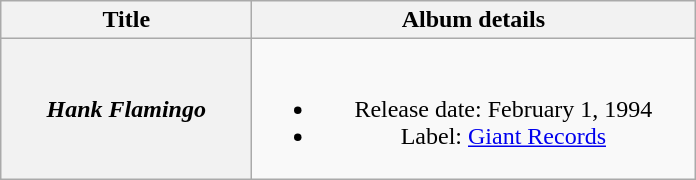<table class="wikitable plainrowheaders" style="text-align:center;">
<tr>
<th style="width:10em;">Title</th>
<th style="width:18em;">Album details</th>
</tr>
<tr>
<th scope="row"><em>Hank Flamingo</em></th>
<td><br><ul><li>Release date: February 1, 1994</li><li>Label: <a href='#'>Giant Records</a></li></ul></td>
</tr>
</table>
